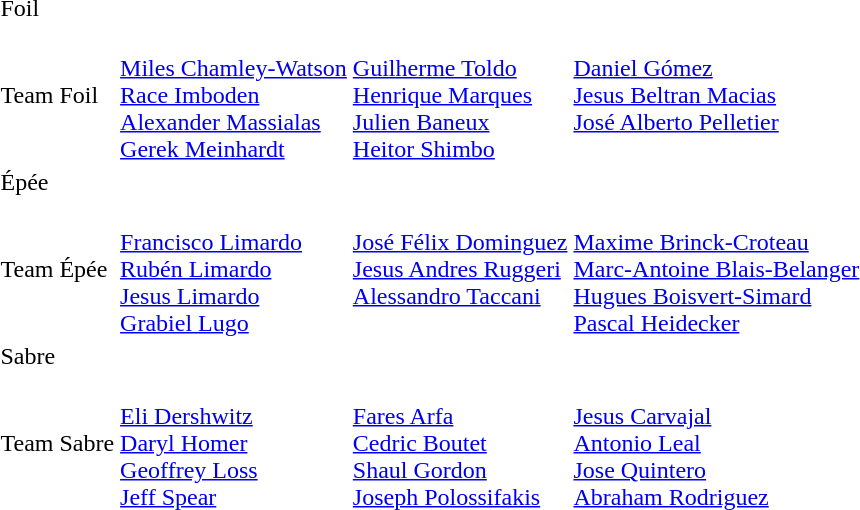<table>
<tr>
<td rowspan=2>Foil</td>
<td rowspan=2></td>
<td rowspan=2></td>
<td></td>
</tr>
<tr>
<td></td>
</tr>
<tr>
<td>Team Foil</td>
<td><br><a href='#'>Miles Chamley-Watson</a><br><a href='#'>Race Imboden</a><br><a href='#'>Alexander Massialas</a><br><a href='#'>Gerek Meinhardt</a></td>
<td><br><a href='#'>Guilherme Toldo</a><br><a href='#'>Henrique Marques</a><br><a href='#'>Julien Baneux</a><br><a href='#'>Heitor Shimbo</a></td>
<td valign="top"><br><a href='#'>Daniel Gómez</a><br><a href='#'>Jesus Beltran Macias</a><br><a href='#'>José Alberto Pelletier</a></td>
</tr>
<tr>
<td rowspan=2>Épée</td>
<td rowspan=2></td>
<td rowspan=2></td>
<td></td>
</tr>
<tr>
<td></td>
</tr>
<tr>
<td>Team Épée</td>
<td><br><a href='#'>Francisco Limardo</a><br><a href='#'>Rubén Limardo</a><br><a href='#'>Jesus Limardo</a><br><a href='#'>Grabiel Lugo</a></td>
<td valign="top"><br><a href='#'>José Félix Dominguez</a><br><a href='#'>Jesus Andres Ruggeri</a><br><a href='#'>Alessandro Taccani</a></td>
<td><br><a href='#'>Maxime Brinck-Croteau</a><br><a href='#'>Marc-Antoine Blais-Belanger</a><br><a href='#'>Hugues Boisvert-Simard</a><br><a href='#'>Pascal Heidecker</a></td>
</tr>
<tr>
<td rowspan=2>Sabre</td>
<td rowspan=2></td>
<td rowspan=2></td>
<td></td>
</tr>
<tr>
<td></td>
</tr>
<tr>
<td>Team Sabre</td>
<td><br><a href='#'>Eli Dershwitz</a><br><a href='#'>Daryl Homer</a><br><a href='#'>Geoffrey Loss</a><br><a href='#'>Jeff Spear</a></td>
<td><br><a href='#'>Fares Arfa</a><br><a href='#'>Cedric Boutet</a><br><a href='#'>Shaul Gordon</a><br><a href='#'>Joseph Polossifakis</a></td>
<td><br><a href='#'>Jesus Carvajal</a><br><a href='#'>Antonio Leal</a><br><a href='#'>Jose Quintero</a><br><a href='#'>Abraham Rodriguez</a></td>
</tr>
</table>
